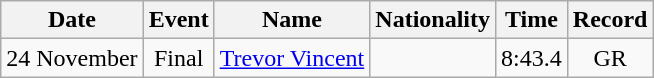<table class=wikitable style=text-align:center>
<tr>
<th>Date</th>
<th>Event</th>
<th>Name</th>
<th>Nationality</th>
<th>Time</th>
<th>Record</th>
</tr>
<tr>
<td>24 November</td>
<td>Final</td>
<td align=left><a href='#'>Trevor Vincent</a></td>
<td></td>
<td>8:43.4</td>
<td>GR</td>
</tr>
</table>
